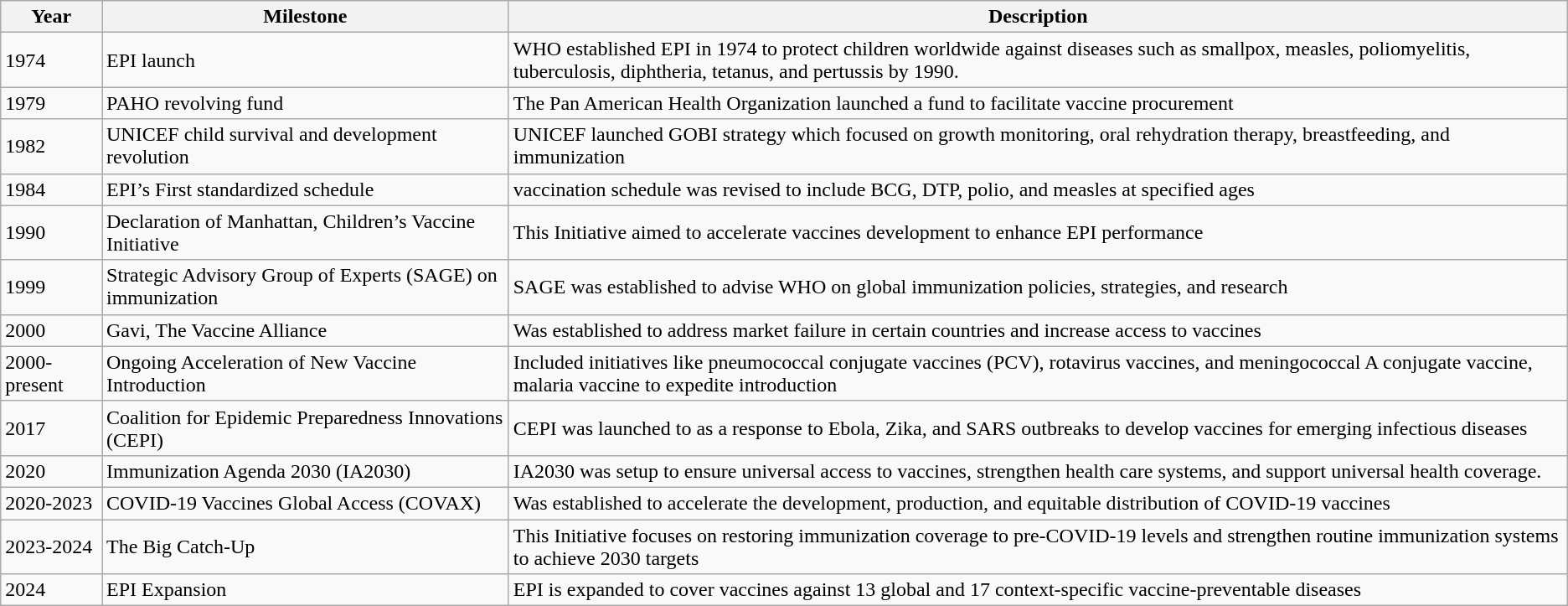<table class="wikitable">
<tr>
<th><strong>Year</strong></th>
<th><strong>Milestone</strong></th>
<th><strong>Description</strong></th>
</tr>
<tr>
<td>1974</td>
<td>EPI launch</td>
<td>WHO established EPI in 1974 to protect children worldwide against diseases such as smallpox, measles, poliomyelitis, tuberculosis, diphtheria, tetanus, and pertussis by 1990.</td>
</tr>
<tr>
<td>1979</td>
<td>PAHO revolving fund</td>
<td>The Pan American Health Organization launched a fund to facilitate vaccine procurement</td>
</tr>
<tr>
<td>1982</td>
<td>UNICEF child survival and development revolution</td>
<td>UNICEF launched GOBI strategy which focused on growth monitoring, oral rehydration therapy, breastfeeding, and immunization</td>
</tr>
<tr>
<td>1984</td>
<td>EPI’s First standardized schedule</td>
<td>vaccination schedule was revised to include BCG, DTP, polio, and measles at specified ages </td>
</tr>
<tr>
<td>1990</td>
<td>Declaration of Manhattan, Children’s Vaccine Initiative</td>
<td>This Initiative aimed to accelerate vaccines development to  enhance EPI performance</td>
</tr>
<tr>
<td>1999</td>
<td>Strategic Advisory Group of Experts (SAGE) on immunization</td>
<td>SAGE was established to advise WHO on global immunization policies, strategies, and research </td>
</tr>
<tr>
<td>2000</td>
<td>Gavi, The Vaccine Alliance</td>
<td>Was established to address market failure in certain countries and increase access to vaccines </td>
</tr>
<tr>
<td>2000-present</td>
<td>Ongoing Acceleration of New Vaccine Introduction</td>
<td>Included initiatives like pneumococcal conjugate vaccines (PCV), rotavirus vaccines, and meningococcal A conjugate vaccine, malaria vaccine to expedite introduction  </td>
</tr>
<tr>
<td>2017</td>
<td>Coalition for Epidemic Preparedness Innovations (CEPI)</td>
<td>CEPI was launched to as a response to Ebola, Zika, and SARS outbreaks to develop vaccines for emerging infectious diseases</td>
</tr>
<tr>
<td>2020</td>
<td>Immunization Agenda 2030 (IA2030)</td>
<td>IA2030 was setup to ensure universal access to vaccines, strengthen health care systems, and support universal health coverage.</td>
</tr>
<tr>
<td>2020-2023</td>
<td>COVID-19 Vaccines Global Access (COVAX)</td>
<td>Was established to accelerate the development, production, and equitable distribution of COVID-19 vaccines </td>
</tr>
<tr>
<td>2023-2024</td>
<td>The Big Catch-Up</td>
<td>This Initiative focuses on restoring immunization coverage to pre-COVID-19 levels and strengthen routine immunization systems to achieve 2030 targets</td>
</tr>
<tr>
<td>2024</td>
<td>EPI Expansion</td>
<td>EPI is expanded to cover vaccines against 13 global and 17 context-specific vaccine-preventable diseases </td>
</tr>
</table>
